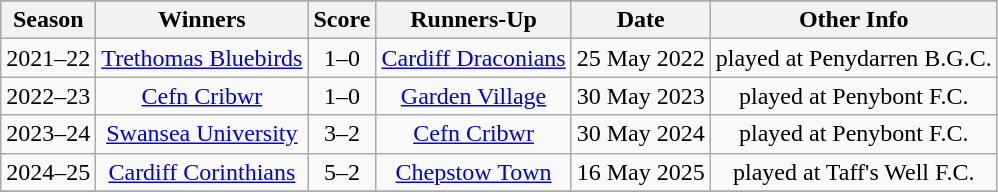<table class="wikitable" style="text-align: center">
<tr>
</tr>
<tr>
<th>Season</th>
<th>Winners</th>
<th>Score</th>
<th>Runners-Up</th>
<th>Date</th>
<th>Other Info</th>
</tr>
<tr>
<td>2021–22</td>
<td><a href='#'>Trethomas Bluebirds</a></td>
<td>1–0</td>
<td><a href='#'>Cardiff Draconians</a></td>
<td>25 May 2022</td>
<td>played at Penydarren B.G.C.</td>
</tr>
<tr>
<td>2022–23</td>
<td><a href='#'>Cefn Cribwr</a></td>
<td>1–0</td>
<td><a href='#'>Garden Village</a></td>
<td>30 May 2023</td>
<td>played at Penybont F.C.</td>
</tr>
<tr>
<td>2023–24</td>
<td><a href='#'>Swansea University</a></td>
<td>3–2</td>
<td><a href='#'>Cefn Cribwr</a></td>
<td>30 May 2024</td>
<td>played at Penybont F.C.</td>
</tr>
<tr>
<td>2024–25</td>
<td><a href='#'>Cardiff Corinthians</a></td>
<td>5–2</td>
<td><a href='#'>Chepstow Town</a></td>
<td>16 May 2025</td>
<td>played at Taff's Well F.C.</td>
</tr>
<tr>
</tr>
</table>
